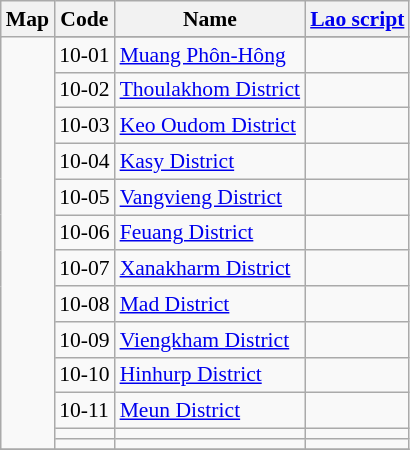<table class="wikitable"  style="font-size:90%;">
<tr>
<th>Map</th>
<th>Code</th>
<th>Name</th>
<th><a href='#'>Lao script</a></th>
</tr>
<tr>
<td rowspan=14></td>
</tr>
<tr>
<td>10-01</td>
<td><a href='#'>Muang Phôn-Hông </a></td>
<td></td>
</tr>
<tr>
<td>10-02</td>
<td><a href='#'>Thoulakhom District</a></td>
<td></td>
</tr>
<tr>
<td>10-03</td>
<td><a href='#'>Keo Oudom District</a></td>
<td></td>
</tr>
<tr>
<td>10-04</td>
<td><a href='#'>Kasy District</a></td>
<td></td>
</tr>
<tr>
<td>10-05</td>
<td><a href='#'>Vangvieng District</a></td>
<td></td>
</tr>
<tr>
<td>10-06</td>
<td><a href='#'>Feuang District</a></td>
<td></td>
</tr>
<tr>
<td>10-07</td>
<td><a href='#'>Xanakharm District</a></td>
<td></td>
</tr>
<tr>
<td>10-08</td>
<td><a href='#'>Mad District</a></td>
<td></td>
</tr>
<tr>
<td>10-09</td>
<td><a href='#'>Viengkham District</a></td>
<td></td>
</tr>
<tr>
<td>10-10</td>
<td><a href='#'>Hinhurp District</a></td>
<td></td>
</tr>
<tr>
<td>10-11</td>
<td><a href='#'>Meun District</a></td>
<td></td>
</tr>
<tr>
<td></td>
<td></td>
<td></td>
</tr>
<tr>
<td></td>
<td></td>
<td></td>
</tr>
<tr>
</tr>
</table>
